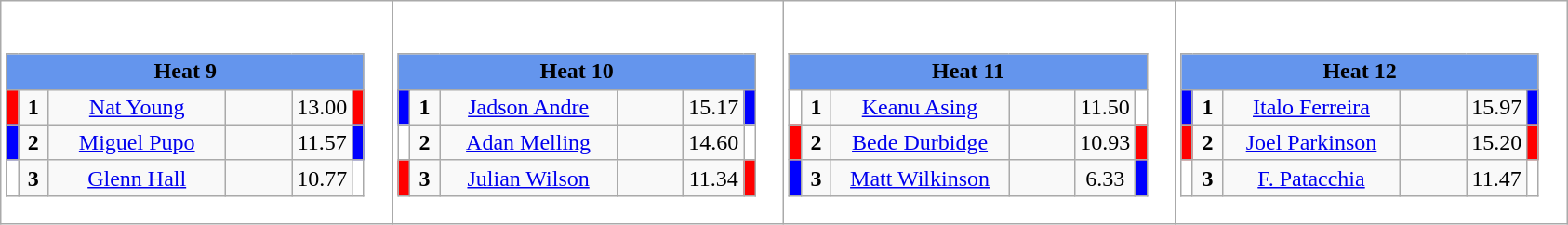<table class="wikitable" style="background:#fff;">
<tr>
<td><div><br><table class="wikitable">
<tr>
<td colspan="6"  style="text-align:center; background:#6495ed;"><strong>Heat 9</strong></td>
</tr>
<tr>
<td style="width:01px; background: #f00;"></td>
<td style="width:14px; text-align:center;"><strong>1</strong></td>
<td style="width:120px; text-align:center;"><a href='#'>Nat Young</a></td>
<td style="width:40px; text-align:center;"></td>
<td style="width:20px; text-align:center;">13.00</td>
<td style="width:01px; background: #f00;"></td>
</tr>
<tr>
<td style="width:01px; background: #00f;"></td>
<td style="width:14px; text-align:center;"><strong>2</strong></td>
<td style="width:120px; text-align:center;"><a href='#'>Miguel Pupo</a></td>
<td style="width:40px; text-align:center;"></td>
<td style="width:20px; text-align:center;">11.57</td>
<td style="width:01px; background: #00f;"></td>
</tr>
<tr>
<td style="width:01px; background: #fff;"></td>
<td style="width:14px; text-align:center;"><strong>3</strong></td>
<td style="width:120px; text-align:center;"><a href='#'>Glenn Hall</a></td>
<td style="width:40px; text-align:center;"></td>
<td style="width:20px; text-align:center;">10.77</td>
<td style="width:01px; background: #fff;"></td>
</tr>
</table>
</div></td>
<td><div><br><table class="wikitable">
<tr>
<td colspan="6"  style="text-align:center; background:#6495ed;"><strong>Heat 10</strong></td>
</tr>
<tr>
<td style="width:01px; background: #00f;"></td>
<td style="width:14px; text-align:center;"><strong>1</strong></td>
<td style="width:120px; text-align:center;"><a href='#'>Jadson Andre</a></td>
<td style="width:40px; text-align:center;"></td>
<td style="width:20px; text-align:center;">15.17</td>
<td style="width:01px; background: #00f;"></td>
</tr>
<tr>
<td style="width:01px; background: #fff;"></td>
<td style="width:14px; text-align:center;"><strong>2</strong></td>
<td style="width:120px; text-align:center;"><a href='#'>Adan Melling</a></td>
<td style="width:40px; text-align:center;"></td>
<td style="width:20px; text-align:center;">14.60</td>
<td style="width:01px; background: #fff;"></td>
</tr>
<tr>
<td style="width:01px; background: #f00;"></td>
<td style="width:14px; text-align:center;"><strong>3</strong></td>
<td style="width:120px; text-align:center;"><a href='#'>Julian Wilson</a></td>
<td style="width:40px; text-align:center;"></td>
<td style="width:20px; text-align:center;">11.34</td>
<td style="width:01px; background: #f00;"></td>
</tr>
</table>
</div></td>
<td><div><br><table class="wikitable">
<tr>
<td colspan="6"  style="text-align:center; background:#6495ed;"><strong>Heat 11</strong></td>
</tr>
<tr>
<td style="width:01px; background: #fff;"></td>
<td style="width:14px; text-align:center;"><strong>1</strong></td>
<td style="width:120px; text-align:center;"><a href='#'>Keanu Asing</a></td>
<td style="width:40px; text-align:center;"></td>
<td style="width:20px; text-align:center;">11.50</td>
<td style="width:01px; background: #fff;"></td>
</tr>
<tr>
<td style="width:01px; background: #f00;"></td>
<td style="width:14px; text-align:center;"><strong>2</strong></td>
<td style="width:120px; text-align:center;"><a href='#'>Bede Durbidge</a></td>
<td style="width:40px; text-align:center;"></td>
<td style="width:20px; text-align:center;">10.93</td>
<td style="width:01px; background: #f00;"></td>
</tr>
<tr>
<td style="width:01px; background: #00f;"></td>
<td style="width:14px; text-align:center;"><strong>3</strong></td>
<td style="width:120px; text-align:center;"><a href='#'>Matt Wilkinson</a></td>
<td style="width:40px; text-align:center;"></td>
<td style="width:20px; text-align:center;">6.33</td>
<td style="width:01px; background: #00f;"></td>
</tr>
</table>
</div></td>
<td><div><br><table class="wikitable">
<tr>
<td colspan="6"  style="text-align:center; background:#6495ed;"><strong>Heat 12</strong></td>
</tr>
<tr>
<td style="width:01px; background: #00f;"></td>
<td style="width:14px; text-align:center;"><strong>1</strong></td>
<td style="width:120px; text-align:center;"><a href='#'>Italo Ferreira</a></td>
<td style="width:40px; text-align:center;"></td>
<td style="width:20px; text-align:center;">15.97</td>
<td style="width:01px; background: #00f;"></td>
</tr>
<tr>
<td style="width:01px; background: #f00;"></td>
<td style="width:14px; text-align:center;"><strong>2</strong></td>
<td style="width:120px; text-align:center;"><a href='#'>Joel Parkinson</a></td>
<td style="width:40px; text-align:center;"></td>
<td style="width:20px; text-align:center;">15.20</td>
<td style="width:01px; background: #f00;"></td>
</tr>
<tr>
<td style="width:01px; background: #fff;"></td>
<td style="width:14px; text-align:center;"><strong>3</strong></td>
<td style="width:120px; text-align:center;"><a href='#'>F. Patacchia</a></td>
<td style="width:40px; text-align:center;"></td>
<td style="width:20px; text-align:center;">11.47</td>
<td style="width:01px; background: #fff;"></td>
</tr>
</table>
</div></td>
</tr>
</table>
